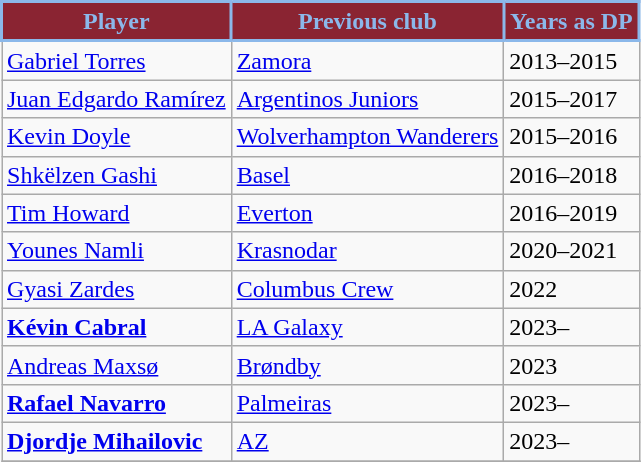<table class="wikitable" style="text-align:center">
<tr>
<th style="background:#8A2432; color:#8BB8EA; border:2px solid #8BB8EA;">Player</th>
<th style="background:#8A2432; color:#8BB8EA; border:2px solid #8BB8EA;">Previous club</th>
<th style="background:#8A2432; color:#8BB8EA; border:2px solid #8BB8EA;">Years as DP</th>
</tr>
<tr>
<td align=left> <a href='#'>Gabriel Torres</a></td>
<td align=left> <a href='#'>Zamora</a></td>
<td align=left>2013–2015</td>
</tr>
<tr>
<td align=left> <a href='#'>Juan Edgardo Ramírez</a></td>
<td align=left> <a href='#'>Argentinos Juniors</a></td>
<td align=left>2015–2017</td>
</tr>
<tr>
<td align=left> <a href='#'>Kevin Doyle</a></td>
<td align=left> <a href='#'>Wolverhampton Wanderers</a></td>
<td align=left>2015–2016</td>
</tr>
<tr>
<td align=left> <a href='#'>Shkëlzen Gashi</a></td>
<td align=left> <a href='#'>Basel</a></td>
<td align=left>2016–2018</td>
</tr>
<tr>
<td align=left> <a href='#'>Tim Howard</a></td>
<td align=left> <a href='#'>Everton</a></td>
<td align=left>2016–2019</td>
</tr>
<tr>
<td align=left> <a href='#'>Younes Namli</a></td>
<td align=left> <a href='#'>Krasnodar</a></td>
<td align=left>2020–2021</td>
</tr>
<tr>
<td align=left> <a href='#'>Gyasi Zardes</a></td>
<td align=left> <a href='#'>Columbus Crew</a></td>
<td align=left>2022</td>
</tr>
<tr>
<td align=left> <strong><a href='#'>Kévin Cabral</a></strong></td>
<td align=left> <a href='#'>LA Galaxy</a></td>
<td align=left>2023–</td>
</tr>
<tr>
<td align=left> <a href='#'>Andreas Maxsø</a></td>
<td align=left> <a href='#'>Brøndby</a></td>
<td align=left>2023</td>
</tr>
<tr>
<td align=left> <strong><a href='#'>Rafael Navarro</a></strong></td>
<td align=left> <a href='#'>Palmeiras</a></td>
<td align=left>2023–</td>
</tr>
<tr>
<td align=left> <strong><a href='#'>Djordje Mihailovic</a></strong></td>
<td align=left> <a href='#'>AZ</a></td>
<td align=left>2023–</td>
</tr>
<tr>
</tr>
</table>
